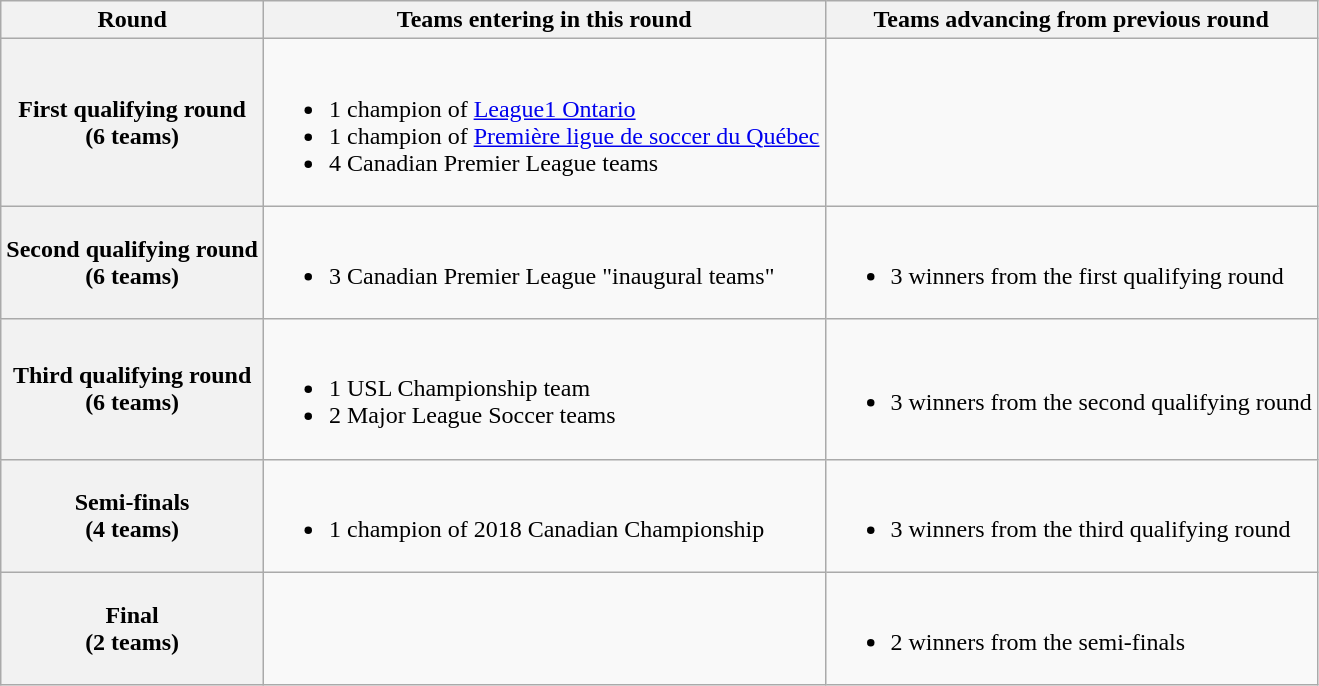<table class="wikitable">
<tr>
<th>Round</th>
<th>Teams entering in this round</th>
<th>Teams advancing from previous round</th>
</tr>
<tr>
<th>First qualifying round<br>(6 teams)</th>
<td><br><ul><li>1 champion of <a href='#'>League1 Ontario</a></li><li>1 champion of <a href='#'>Première ligue de soccer du Québec</a></li><li>4 Canadian Premier League teams</li></ul></td>
<td></td>
</tr>
<tr>
<th>Second qualifying round<br>(6 teams)</th>
<td><br><ul><li>3 Canadian Premier League "inaugural teams"</li></ul></td>
<td><br><ul><li>3 winners from the first qualifying round</li></ul></td>
</tr>
<tr>
<th>Third qualifying round<br>(6 teams)</th>
<td><br><ul><li>1 USL Championship team</li><li>2 Major League Soccer teams</li></ul></td>
<td><br><ul><li>3 winners from the second qualifying round</li></ul></td>
</tr>
<tr>
<th>Semi-finals<br>(4 teams)</th>
<td><br><ul><li>1 champion of 2018 Canadian Championship</li></ul></td>
<td><br><ul><li>3 winners from the third qualifying round</li></ul></td>
</tr>
<tr>
<th>Final<br>(2 teams)</th>
<td></td>
<td><br><ul><li>2 winners from the semi-finals</li></ul></td>
</tr>
</table>
